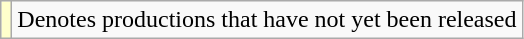<table class="wikitable">
<tr>
<td style="background:#FFFFCC;"></td>
<td>Denotes productions that have not yet been released</td>
</tr>
</table>
